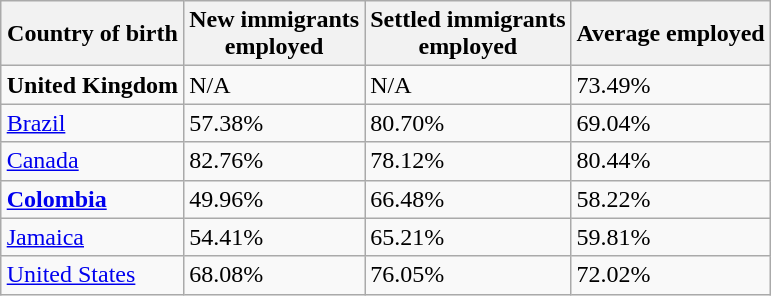<table class="wikitable" style="float:right;">
<tr>
<th><strong>Country of birth</strong></th>
<th><strong>New immigrants<br>employed</strong></th>
<th><strong>Settled immigrants<br>employed</strong></th>
<th><strong>Average employed</strong></th>
</tr>
<tr>
<td> <strong>United Kingdom</strong></td>
<td>N/A</td>
<td>N/A</td>
<td>73.49%</td>
</tr>
<tr>
<td> <a href='#'>Brazil</a></td>
<td>57.38%</td>
<td>80.70%</td>
<td>69.04%</td>
</tr>
<tr>
<td> <a href='#'>Canada</a></td>
<td>82.76%</td>
<td>78.12%</td>
<td>80.44%</td>
</tr>
<tr>
<td> <strong><a href='#'>Colombia</a></strong></td>
<td>49.96%</td>
<td>66.48%</td>
<td>58.22%</td>
</tr>
<tr>
<td> <a href='#'>Jamaica</a></td>
<td>54.41%</td>
<td>65.21%</td>
<td>59.81%</td>
</tr>
<tr>
<td> <a href='#'>United States</a></td>
<td>68.08%</td>
<td>76.05%</td>
<td>72.02%</td>
</tr>
</table>
